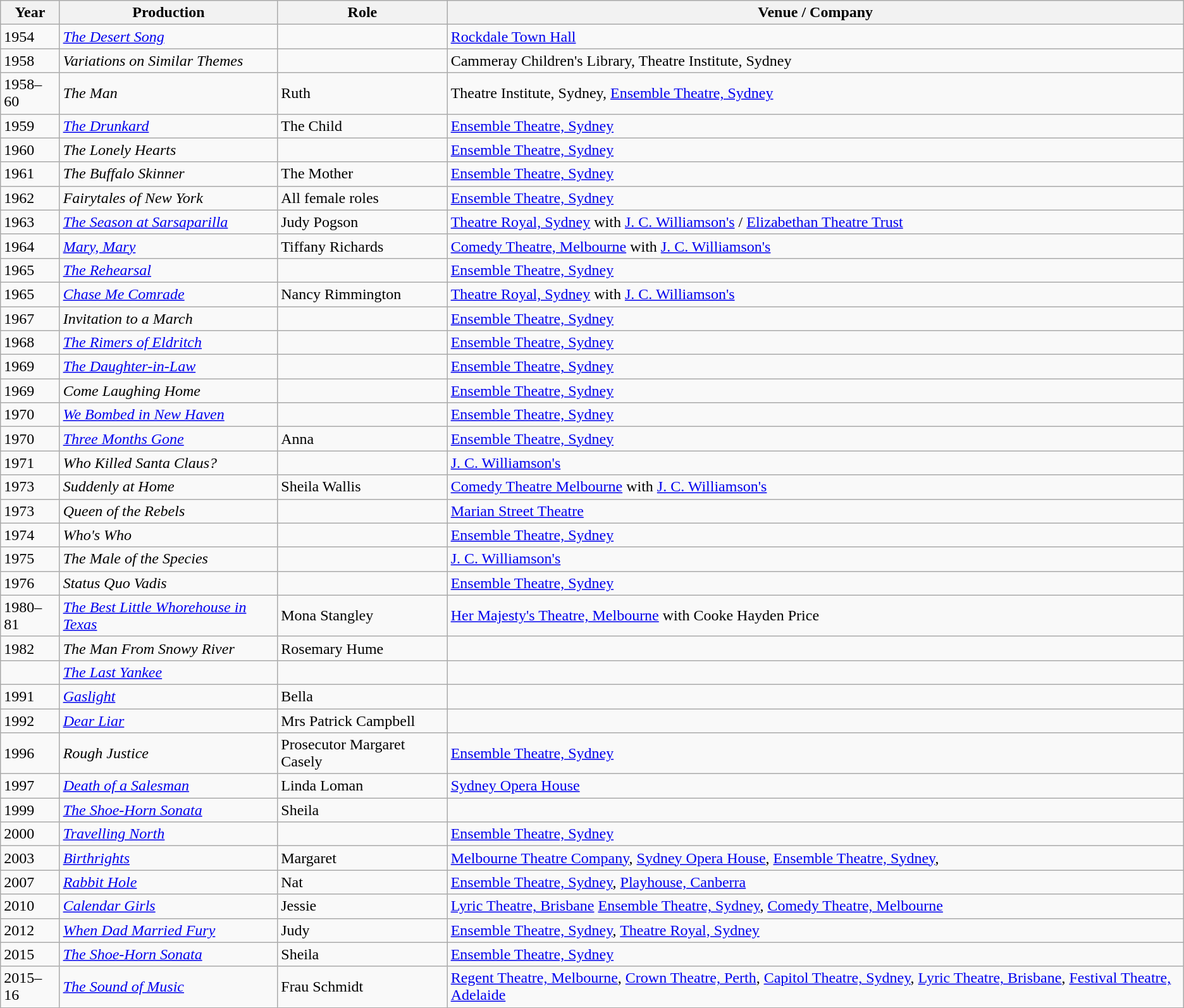<table class="wikitable">
<tr>
<th>Year</th>
<th>Production</th>
<th>Role</th>
<th>Venue / Company</th>
</tr>
<tr>
<td>1954</td>
<td><em><a href='#'>The Desert Song</a></em></td>
<td></td>
<td><a href='#'>Rockdale Town Hall</a></td>
</tr>
<tr>
<td>1958</td>
<td><em>Variations on Similar Themes</em></td>
<td></td>
<td>Cammeray Children's Library, Theatre Institute, Sydney</td>
</tr>
<tr>
<td>1958–60</td>
<td><em>The Man</em></td>
<td>Ruth</td>
<td>Theatre Institute, Sydney, <a href='#'>Ensemble Theatre, Sydney</a></td>
</tr>
<tr>
<td>1959</td>
<td><em><a href='#'>The Drunkard</a></em></td>
<td>The Child</td>
<td><a href='#'>Ensemble Theatre, Sydney</a></td>
</tr>
<tr>
<td>1960</td>
<td><em>The Lonely Hearts</em></td>
<td></td>
<td><a href='#'>Ensemble Theatre, Sydney</a></td>
</tr>
<tr>
<td>1961</td>
<td><em>The Buffalo Skinner</em></td>
<td>The Mother</td>
<td><a href='#'>Ensemble Theatre, Sydney</a></td>
</tr>
<tr>
<td>1962</td>
<td><em>Fairytales of New York</em></td>
<td>All female roles</td>
<td><a href='#'>Ensemble Theatre, Sydney</a></td>
</tr>
<tr>
<td>1963</td>
<td><em><a href='#'>The Season at Sarsaparilla</a></em></td>
<td>Judy Pogson</td>
<td><a href='#'>Theatre Royal, Sydney</a> with <a href='#'>J. C. Williamson's</a> / <a href='#'>Elizabethan Theatre Trust</a></td>
</tr>
<tr>
<td>1964</td>
<td><em><a href='#'>Mary, Mary</a></em></td>
<td>Tiffany Richards</td>
<td><a href='#'>Comedy Theatre, Melbourne</a> with <a href='#'>J. C. Williamson's</a></td>
</tr>
<tr>
<td>1965</td>
<td><em><a href='#'>The Rehearsal</a></em></td>
<td></td>
<td><a href='#'>Ensemble Theatre, Sydney</a></td>
</tr>
<tr>
<td>1965</td>
<td><em><a href='#'>Chase Me Comrade</a></em></td>
<td>Nancy Rimmington</td>
<td><a href='#'>Theatre Royal, Sydney</a> with <a href='#'>J. C. Williamson's</a></td>
</tr>
<tr>
<td>1967</td>
<td><em>Invitation to a March</em></td>
<td></td>
<td><a href='#'>Ensemble Theatre, Sydney</a></td>
</tr>
<tr>
<td>1968</td>
<td><em><a href='#'>The Rimers of Eldritch</a></em></td>
<td></td>
<td><a href='#'>Ensemble Theatre, Sydney</a></td>
</tr>
<tr>
<td>1969</td>
<td><em><a href='#'>The Daughter-in-Law</a></em></td>
<td></td>
<td><a href='#'>Ensemble Theatre, Sydney</a></td>
</tr>
<tr>
<td>1969</td>
<td><em>Come Laughing Home</em></td>
<td></td>
<td><a href='#'>Ensemble Theatre, Sydney</a></td>
</tr>
<tr>
<td>1970</td>
<td><em><a href='#'>We Bombed in New Haven</a></em></td>
<td></td>
<td><a href='#'>Ensemble Theatre, Sydney</a></td>
</tr>
<tr>
<td>1970</td>
<td><em><a href='#'>Three Months Gone</a></em></td>
<td>Anna</td>
<td><a href='#'>Ensemble Theatre, Sydney</a></td>
</tr>
<tr>
<td>1971</td>
<td><em>Who Killed Santa Claus?</em></td>
<td></td>
<td><a href='#'>J. C. Williamson's</a></td>
</tr>
<tr>
<td>1973</td>
<td><em>Suddenly at Home</em></td>
<td>Sheila Wallis</td>
<td><a href='#'>Comedy Theatre Melbourne</a> with <a href='#'>J. C. Williamson's</a></td>
</tr>
<tr>
<td>1973</td>
<td><em>Queen of the Rebels</em></td>
<td></td>
<td><a href='#'>Marian Street Theatre</a></td>
</tr>
<tr>
<td>1974</td>
<td><em>Who's Who</em></td>
<td></td>
<td><a href='#'>Ensemble Theatre, Sydney</a></td>
</tr>
<tr>
<td>1975</td>
<td><em>The Male of the Species</em></td>
<td></td>
<td><a href='#'>J. C. Williamson's</a></td>
</tr>
<tr>
<td>1976</td>
<td><em>Status Quo Vadis</em></td>
<td></td>
<td><a href='#'>Ensemble Theatre, Sydney</a></td>
</tr>
<tr>
<td>1980–81</td>
<td><em><a href='#'>The Best Little Whorehouse in Texas</a></em></td>
<td>Mona Stangley</td>
<td><a href='#'>Her Majesty's Theatre, Melbourne</a> with Cooke Hayden Price</td>
</tr>
<tr>
<td>1982</td>
<td><em>The Man From Snowy River</em></td>
<td>Rosemary Hume</td>
<td></td>
</tr>
<tr>
<td></td>
<td><em><a href='#'>The Last Yankee</a></em></td>
<td></td>
<td></td>
</tr>
<tr>
<td>1991</td>
<td><em><a href='#'>Gaslight</a></em></td>
<td>Bella</td>
<td></td>
</tr>
<tr>
<td>1992</td>
<td><em><a href='#'>Dear Liar</a></em></td>
<td>Mrs Patrick Campbell</td>
<td></td>
</tr>
<tr>
<td>1996</td>
<td><em>Rough Justice</em></td>
<td>Prosecutor Margaret Casely</td>
<td><a href='#'>Ensemble Theatre, Sydney</a></td>
</tr>
<tr>
<td>1997</td>
<td><em><a href='#'>Death of a Salesman</a></em></td>
<td>Linda Loman</td>
<td><a href='#'>Sydney Opera House</a></td>
</tr>
<tr>
<td>1999</td>
<td><em><a href='#'>The Shoe-Horn Sonata</a></em></td>
<td>Sheila</td>
<td></td>
</tr>
<tr>
<td>2000</td>
<td><em><a href='#'>Travelling North</a></em></td>
<td></td>
<td><a href='#'>Ensemble Theatre, Sydney</a></td>
</tr>
<tr>
<td>2003</td>
<td><em><a href='#'>Birthrights</a></em></td>
<td>Margaret</td>
<td><a href='#'>Melbourne Theatre Company</a>, <a href='#'>Sydney Opera House</a>, <a href='#'>Ensemble Theatre, Sydney</a>,</td>
</tr>
<tr>
<td>2007</td>
<td><em><a href='#'>Rabbit Hole</a></em></td>
<td>Nat</td>
<td><a href='#'>Ensemble Theatre, Sydney</a>, <a href='#'>Playhouse, Canberra</a></td>
</tr>
<tr>
<td>2010</td>
<td><em><a href='#'>Calendar Girls</a></em></td>
<td>Jessie</td>
<td><a href='#'>Lyric Theatre, Brisbane</a> <a href='#'>Ensemble Theatre, Sydney</a>, <a href='#'>Comedy Theatre, Melbourne</a></td>
</tr>
<tr>
<td>2012</td>
<td><em><a href='#'>When Dad Married Fury</a></em></td>
<td>Judy</td>
<td><a href='#'>Ensemble Theatre, Sydney</a>, <a href='#'>Theatre Royal, Sydney</a></td>
</tr>
<tr>
<td>2015</td>
<td><em><a href='#'>The Shoe-Horn Sonata</a></em></td>
<td>Sheila</td>
<td><a href='#'>Ensemble Theatre, Sydney</a></td>
</tr>
<tr>
<td>2015–16</td>
<td><em><a href='#'>The Sound of Music</a></em></td>
<td>Frau Schmidt</td>
<td><a href='#'>Regent Theatre, Melbourne</a>, <a href='#'>Crown Theatre, Perth</a>, <a href='#'>Capitol Theatre, Sydney</a>, <a href='#'>Lyric Theatre, Brisbane</a>, <a href='#'>Festival Theatre, Adelaide</a></td>
</tr>
</table>
